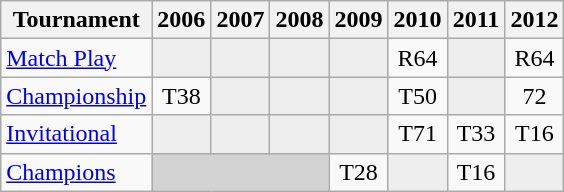<table class="wikitable" style="text-align:center;">
<tr>
<th>Tournament</th>
<th>2006</th>
<th>2007</th>
<th>2008</th>
<th>2009</th>
<th>2010</th>
<th>2011</th>
<th>2012</th>
</tr>
<tr>
<td align="left"><a href='#'>Match Play</a></td>
<td style="background:#eeeeee;"></td>
<td style="background:#eeeeee;"></td>
<td style="background:#eeeeee;"></td>
<td style="background:#eeeeee;"></td>
<td>R64</td>
<td style="background:#eeeeee;"></td>
<td>R64</td>
</tr>
<tr>
<td align="left"><a href='#'>Championship</a></td>
<td>T38</td>
<td style="background:#eeeeee;"></td>
<td style="background:#eeeeee;"></td>
<td style="background:#eeeeee;"></td>
<td>T50</td>
<td style="background:#eeeeee;"></td>
<td>72</td>
</tr>
<tr>
<td align="left"><a href='#'>Invitational</a></td>
<td style="background:#eeeeee;"></td>
<td style="background:#eeeeee;"></td>
<td style="background:#eeeeee;"></td>
<td style="background:#eeeeee;"></td>
<td>T71</td>
<td>T33</td>
<td>T16</td>
</tr>
<tr>
<td align="left"><a href='#'>Champions</a></td>
<td style="background:#D3D3D3;" colspan=3></td>
<td>T28</td>
<td style="background:#eeeeee;"></td>
<td>T16</td>
<td style="background:#eeeeee;"></td>
</tr>
</table>
